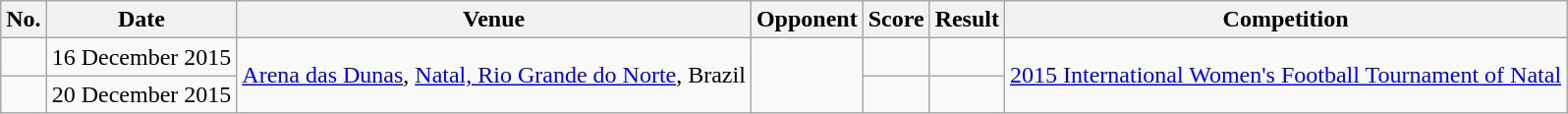<table class="wikitable">
<tr>
<th>No.</th>
<th>Date</th>
<th>Venue</th>
<th>Opponent</th>
<th>Score</th>
<th>Result</th>
<th>Competition</th>
</tr>
<tr>
<td></td>
<td>16 December 2015</td>
<td rowspan=2><a href='#'>Arena das Dunas</a>, <a href='#'>Natal, Rio Grande do Norte</a>, Brazil</td>
<td rowspan=2></td>
<td></td>
<td></td>
<td rowspan=2><a href='#'>2015 International Women's Football Tournament of Natal</a></td>
</tr>
<tr>
<td></td>
<td>20 December 2015</td>
<td></td>
<td></td>
</tr>
</table>
